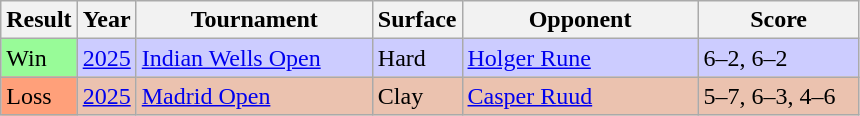<table class="sortable wikitable">
<tr>
<th>Result</th>
<th>Year</th>
<th width="150">Tournament</th>
<th>Surface</th>
<th width="150">Opponent</th>
<th class="unsortable" width="100">Score</th>
</tr>
<tr style="background:#ccccff">
<td bgcolor=98fb98>Win</td>
<td><a href='#'>2025</a></td>
<td><a href='#'>Indian Wells Open</a></td>
<td>Hard</td>
<td> <a href='#'>Holger Rune</a></td>
<td>6–2, 6–2</td>
</tr>
<tr style="background:#ebc2af">
<td bgcolor=ffa07a>Loss</td>
<td><a href='#'>2025</a></td>
<td><a href='#'>Madrid Open</a></td>
<td>Clay</td>
<td> <a href='#'>Casper Ruud</a></td>
<td>5–7, 6–3, 4–6</td>
</tr>
</table>
